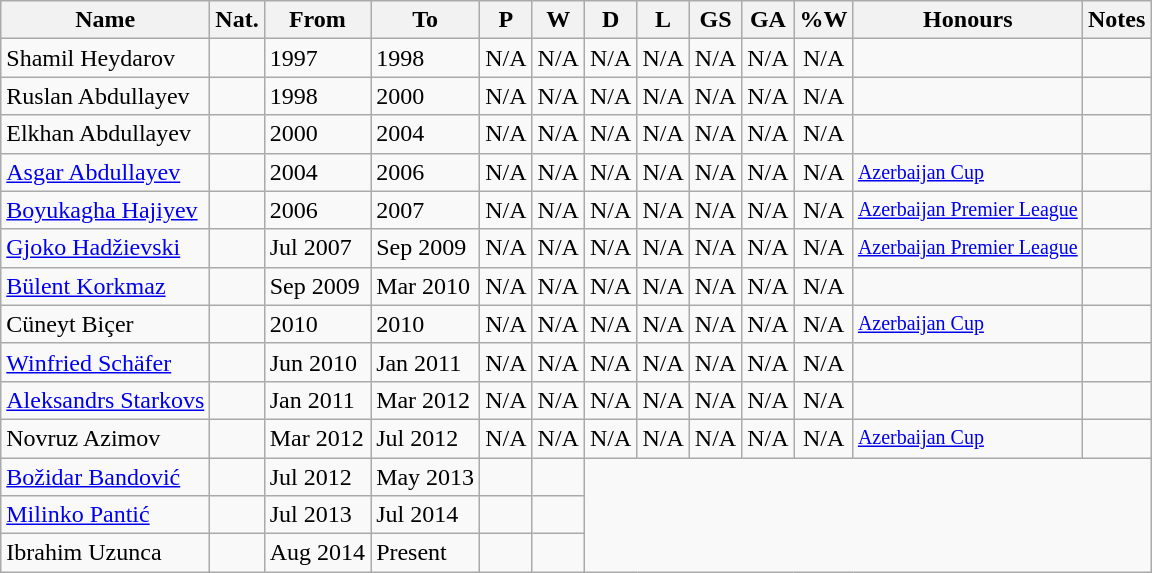<table class="wikitable sortable" style="text-align: center">
<tr>
<th>Name</th>
<th>Nat.</th>
<th class="unsortable">From</th>
<th class="unsortable">To</th>
<th abbr="TOTAL OF MATCHES PLAYED">P</th>
<th abbr="MATCHES WON">W</th>
<th abbr="MATCHES DRAWN">D</th>
<th abbr="MATCHES LOST">L</th>
<th abbr="GOALS SCORED">GS</th>
<th abbr="GOAL AGAINST">GA</th>
<th abbr="PERCENTAGE OF MATCHES WON">%W</th>
<th abbr="HONOURS">Honours</th>
<th abbr="NOTES">Notes</th>
</tr>
<tr>
<td align=left>Shamil Heydarov</td>
<td align=left></td>
<td align=left>1997</td>
<td align=left>1998</td>
<td>N/A</td>
<td>N/A</td>
<td>N/A</td>
<td>N/A</td>
<td>N/A</td>
<td>N/A</td>
<td>N/A</td>
<td></td>
<td></td>
</tr>
<tr>
<td align=left>Ruslan Abdullayev</td>
<td align=left></td>
<td align=left>1998</td>
<td align=left>2000</td>
<td>N/A</td>
<td>N/A</td>
<td>N/A</td>
<td>N/A</td>
<td>N/A</td>
<td>N/A</td>
<td>N/A</td>
<td></td>
<td></td>
</tr>
<tr>
<td align=left>Elkhan Abdullayev</td>
<td align=left></td>
<td align=left>2000</td>
<td align=left>2004</td>
<td>N/A</td>
<td>N/A</td>
<td>N/A</td>
<td>N/A</td>
<td>N/A</td>
<td>N/A</td>
<td>N/A</td>
<td></td>
<td></td>
</tr>
<tr>
<td align=left><a href='#'>Asgar Abdullayev</a></td>
<td align=left></td>
<td align=left>2004</td>
<td align=left>2006</td>
<td>N/A</td>
<td>N/A</td>
<td>N/A</td>
<td>N/A</td>
<td>N/A</td>
<td>N/A</td>
<td>N/A</td>
<td style="text-align:left;font-size:smaller"><a href='#'>Azerbaijan Cup</a></td>
<td></td>
</tr>
<tr>
<td align=left><a href='#'>Boyukagha Hajiyev</a></td>
<td align=left></td>
<td align=left>2006</td>
<td align=left>2007</td>
<td>N/A</td>
<td>N/A</td>
<td>N/A</td>
<td>N/A</td>
<td>N/A</td>
<td>N/A</td>
<td>N/A</td>
<td style="text-align:left;font-size:smaller"><a href='#'>Azerbaijan Premier League</a></td>
<td></td>
</tr>
<tr>
<td align=left><a href='#'>Gjoko Hadžievski</a></td>
<td align=left></td>
<td align=left>Jul 2007</td>
<td align=left>Sep 2009</td>
<td>N/A</td>
<td>N/A</td>
<td>N/A</td>
<td>N/A</td>
<td>N/A</td>
<td>N/A</td>
<td>N/A</td>
<td style="text-align:left;font-size:smaller"><a href='#'>Azerbaijan Premier League</a></td>
<td></td>
</tr>
<tr>
<td align=left><a href='#'>Bülent Korkmaz</a></td>
<td align=left></td>
<td align=left>Sep 2009</td>
<td align=left>Mar 2010</td>
<td>N/A</td>
<td>N/A</td>
<td>N/A</td>
<td>N/A</td>
<td>N/A</td>
<td>N/A</td>
<td>N/A</td>
<td></td>
<td></td>
</tr>
<tr>
<td align=left>Cüneyt Biçer</td>
<td align=left></td>
<td align=left>2010</td>
<td align=left>2010</td>
<td>N/A</td>
<td>N/A</td>
<td>N/A</td>
<td>N/A</td>
<td>N/A</td>
<td>N/A</td>
<td>N/A</td>
<td style="text-align:left;font-size:smaller"><a href='#'>Azerbaijan Cup</a></td>
<td></td>
</tr>
<tr>
<td align=left><a href='#'>Winfried Schäfer</a></td>
<td align=left></td>
<td align=left>Jun 2010</td>
<td align=left>Jan 2011</td>
<td>N/A</td>
<td>N/A</td>
<td>N/A</td>
<td>N/A</td>
<td>N/A</td>
<td>N/A</td>
<td>N/A</td>
<td></td>
<td></td>
</tr>
<tr>
<td align=left><a href='#'>Aleksandrs Starkovs</a></td>
<td align=left></td>
<td align=left>Jan 2011</td>
<td align=left>Mar 2012</td>
<td>N/A</td>
<td>N/A</td>
<td>N/A</td>
<td>N/A</td>
<td>N/A</td>
<td>N/A</td>
<td>N/A</td>
<td></td>
<td></td>
</tr>
<tr>
<td align=left>Novruz Azimov</td>
<td align=left></td>
<td align=left>Mar 2012</td>
<td align=left>Jul 2012</td>
<td>N/A</td>
<td>N/A</td>
<td>N/A</td>
<td>N/A</td>
<td>N/A</td>
<td>N/A</td>
<td>N/A</td>
<td style="text-align:left;font-size:smaller"><a href='#'>Azerbaijan Cup</a></td>
<td></td>
</tr>
<tr>
<td align=left><a href='#'>Božidar Bandović</a></td>
<td align=left></td>
<td align=left>Jul 2012</td>
<td align=left>May 2013<br></td>
<td></td>
<td></td>
</tr>
<tr>
<td align=left><a href='#'>Milinko Pantić</a></td>
<td align=left></td>
<td align=left>Jul 2013</td>
<td align=left>Jul 2014<br></td>
<td></td>
<td></td>
</tr>
<tr>
<td align=left>Ibrahim Uzunca</td>
<td align=left></td>
<td align=left>Aug 2014</td>
<td align=left>Present<br></td>
<td></td>
<td></td>
</tr>
</table>
